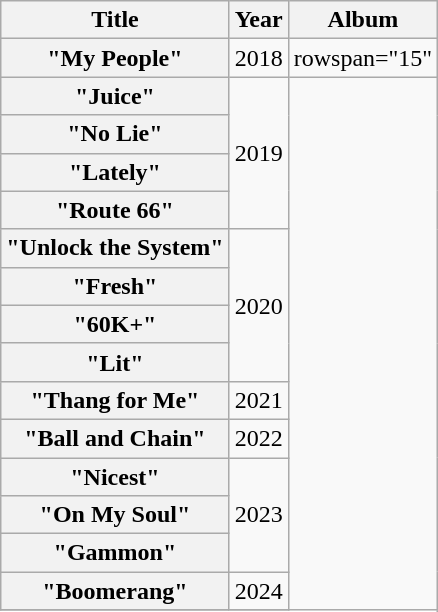<table class="wikitable plainrowheaders" style="text-align:center;">
<tr>
<th>Title</th>
<th>Year</th>
<th>Album</th>
</tr>
<tr>
<th scope="row">"My People"</th>
<td rowspan="1">2018</td>
<td>rowspan="15" </td>
</tr>
<tr>
<th scope="row">"Juice"</th>
<td rowspan="4">2019</td>
</tr>
<tr>
<th scope="row">"No Lie"</th>
</tr>
<tr>
<th scope="row">"Lately"</th>
</tr>
<tr>
<th scope="row">"Route 66"</th>
</tr>
<tr>
<th scope="row">"Unlock the System"</th>
<td rowspan="4">2020</td>
</tr>
<tr>
<th scope="row">"Fresh"</th>
</tr>
<tr>
<th scope="row">"60K+"</th>
</tr>
<tr>
<th scope="row">"Lit"<br> </th>
</tr>
<tr>
<th scope="row">"Thang for Me"</th>
<td rowspan="1">2021</td>
</tr>
<tr>
<th scope="row">"Ball and Chain" <br> </th>
<td rowspan="1">2022</td>
</tr>
<tr>
<th scope="row">"Nicest" <br> </th>
<td rowspan="3">2023</td>
</tr>
<tr>
<th scope="row">"On My Soul"</th>
</tr>
<tr>
<th scope="row">"Gammon"</th>
</tr>
<tr>
<th scope="row">"Boomerang"</th>
<td rowspan="1">2024</td>
</tr>
<tr>
</tr>
</table>
